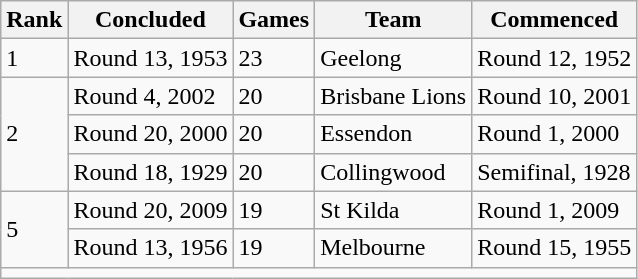<table class="wikitable">
<tr>
<th>Rank</th>
<th>Concluded</th>
<th>Games</th>
<th>Team</th>
<th>Commenced</th>
</tr>
<tr>
<td>1</td>
<td>Round 13, 1953</td>
<td>23</td>
<td>Geelong</td>
<td>Round 12, 1952</td>
</tr>
<tr>
<td rowspan=3>2</td>
<td>Round 4, 2002</td>
<td>20</td>
<td>Brisbane Lions</td>
<td>Round 10, 2001</td>
</tr>
<tr>
<td>Round 20, 2000</td>
<td>20</td>
<td>Essendon</td>
<td>Round 1, 2000</td>
</tr>
<tr>
<td>Round 18, 1929</td>
<td>20</td>
<td>Collingwood</td>
<td>Semifinal, 1928</td>
</tr>
<tr>
<td rowspan=2>5</td>
<td>Round 20, 2009</td>
<td>19</td>
<td>St Kilda</td>
<td>Round 1, 2009</td>
</tr>
<tr>
<td>Round 13, 1956</td>
<td>19</td>
<td>Melbourne</td>
<td>Round 15, 1955</td>
</tr>
<tr>
<td colspan="5"></td>
</tr>
</table>
